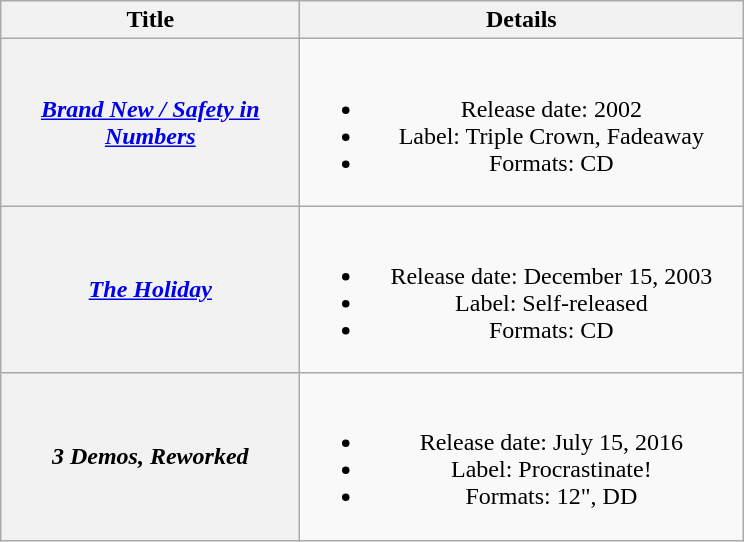<table class="wikitable plainrowheaders" style="text-align:center;">
<tr>
<th style="width:12em;">Title</th>
<th style="width:18em;">Details</th>
</tr>
<tr>
<th scope="row"><em><a href='#'>Brand New / Safety in Numbers</a></em></th>
<td><br><ul><li>Release date: 2002</li><li>Label: Triple Crown, Fadeaway</li><li>Formats: CD</li></ul></td>
</tr>
<tr>
<th scope="row"><em><a href='#'>The Holiday</a></em></th>
<td><br><ul><li>Release date: December 15, 2003</li><li>Label: Self-released</li><li>Formats: CD</li></ul></td>
</tr>
<tr>
<th scope="row"><em>3 Demos, Reworked</em></th>
<td><br><ul><li>Release date: July 15, 2016</li><li>Label: Procrastinate!</li><li>Formats: 12", DD</li></ul></td>
</tr>
</table>
